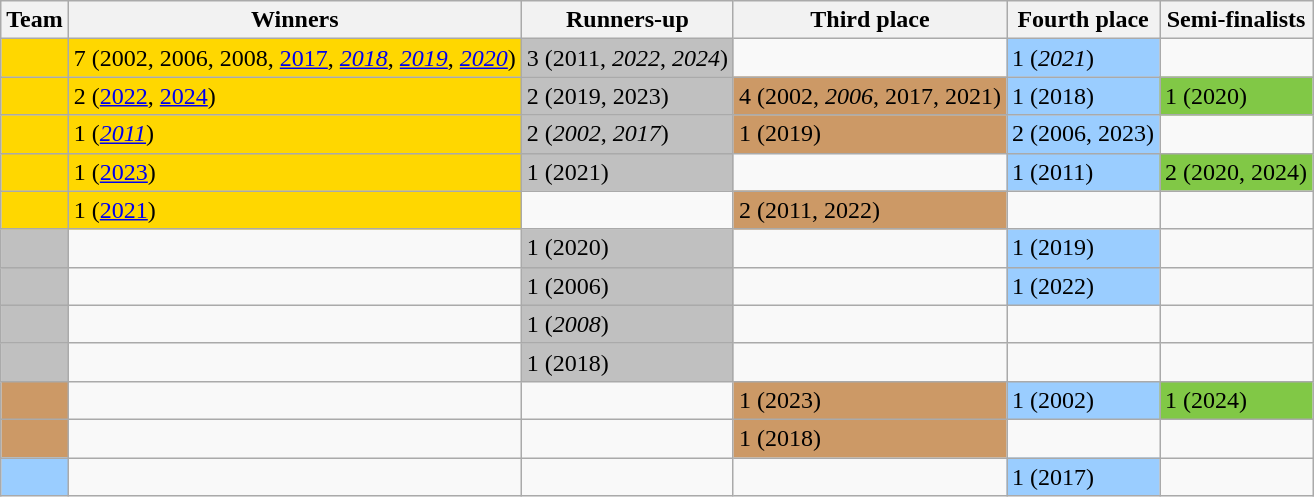<table class="wikitable">
<tr>
<th>Team</th>
<th>Winners</th>
<th>Runners-up</th>
<th>Third place</th>
<th>Fourth place</th>
<th>Semi-finalists</th>
</tr>
<tr>
<td style="background:gold"></td>
<td style="background:gold">7 (2002, 2006, 2008, <a href='#'>2017</a>, <em><a href='#'>2018</a></em>, <em><a href='#'>2019</a></em>, <em><a href='#'>2020</a></em>)</td>
<td style="background:silver">3 (2011, <em>2022</em>, <em>2024</em>)</td>
<td></td>
<td style="background:#9acdff">1 (<em>2021</em>)</td>
<td></td>
</tr>
<tr>
<td style="background:gold"></td>
<td style="background:gold">2 (<a href='#'>2022</a>, <a href='#'>2024</a>)</td>
<td style="background:silver">2 (2019, 2023)</td>
<td style="background:#c96">4 (2002, <em>2006</em>, 2017, 2021)</td>
<td style="background:#9acdff">1 (2018)</td>
<td style="background:#81c846">1 (2020)</td>
</tr>
<tr>
<td style="background:gold"></td>
<td style="background:gold">1 (<em><a href='#'>2011</a></em>)</td>
<td style="background:silver">2 (<em>2002</em>, <em>2017</em>)</td>
<td style="background:#c96">1 (2019)</td>
<td style="background:#9acdff">2 (2006, 2023)</td>
<td></td>
</tr>
<tr>
<td style="background:gold"></td>
<td style="background:gold">1 (<a href='#'>2023</a>)</td>
<td style="background:silver">1 (2021)</td>
<td></td>
<td style="background:#9acdff">1 (2011)</td>
<td style="background:#81c846">2 (2020, 2024)</td>
</tr>
<tr>
<td style="background:gold"></td>
<td style="background:gold">1 (<a href='#'>2021</a>)</td>
<td></td>
<td style="background:#c96">2 (2011, 2022)</td>
<td></td>
<td></td>
</tr>
<tr>
<td style="background:silver"></td>
<td></td>
<td style="background:silver">1 (2020)</td>
<td></td>
<td style="background:#9acdff">1 (2019)</td>
<td></td>
</tr>
<tr>
<td style="background:silver"></td>
<td></td>
<td style="background:silver">1 (2006)</td>
<td></td>
<td style="background:#9acdff">1 (2022)</td>
<td></td>
</tr>
<tr>
<td style="background:silver"></td>
<td></td>
<td style="background:silver">1 (<em>2008</em>)</td>
<td></td>
<td></td>
<td></td>
</tr>
<tr>
<td style="background:silver"></td>
<td></td>
<td style="background:silver">1 (2018)</td>
<td></td>
<td></td>
<td></td>
</tr>
<tr>
<td style="background:#c96"></td>
<td></td>
<td></td>
<td style="background:#c96">1 (2023)</td>
<td style="background:#9acdff">1 (2002)</td>
<td style="background:#81c846">1 (2024)</td>
</tr>
<tr>
<td style="background:#c96"></td>
<td></td>
<td></td>
<td style="background:#c96">1 (2018)</td>
<td></td>
<td></td>
</tr>
<tr>
<td style="background:#9acdff"></td>
<td></td>
<td></td>
<td></td>
<td style="background:#9acdff">1 (2017)</td>
<td></td>
</tr>
</table>
